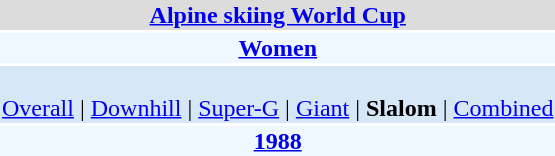<table align="right" class="toccolours" style="margin: 0 0 1em 1em;">
<tr>
<td colspan="2" align=center bgcolor=Gainsboro><strong><a href='#'>Alpine skiing World Cup</a></strong></td>
</tr>
<tr>
<td colspan="2" align=center bgcolor=AliceBlue><strong><a href='#'>Women</a></strong></td>
</tr>
<tr>
<td colspan="2" align=center bgcolor=D6E8F8><br><a href='#'>Overall</a> | 
<a href='#'>Downhill</a> | 
<a href='#'>Super-G</a> | 
<a href='#'>Giant</a> | 
<strong>Slalom</strong> | 
<a href='#'>Combined</a></td>
</tr>
<tr>
<td colspan="2" align=center bgcolor=AliceBlue><strong><a href='#'>1988</a></strong></td>
</tr>
</table>
